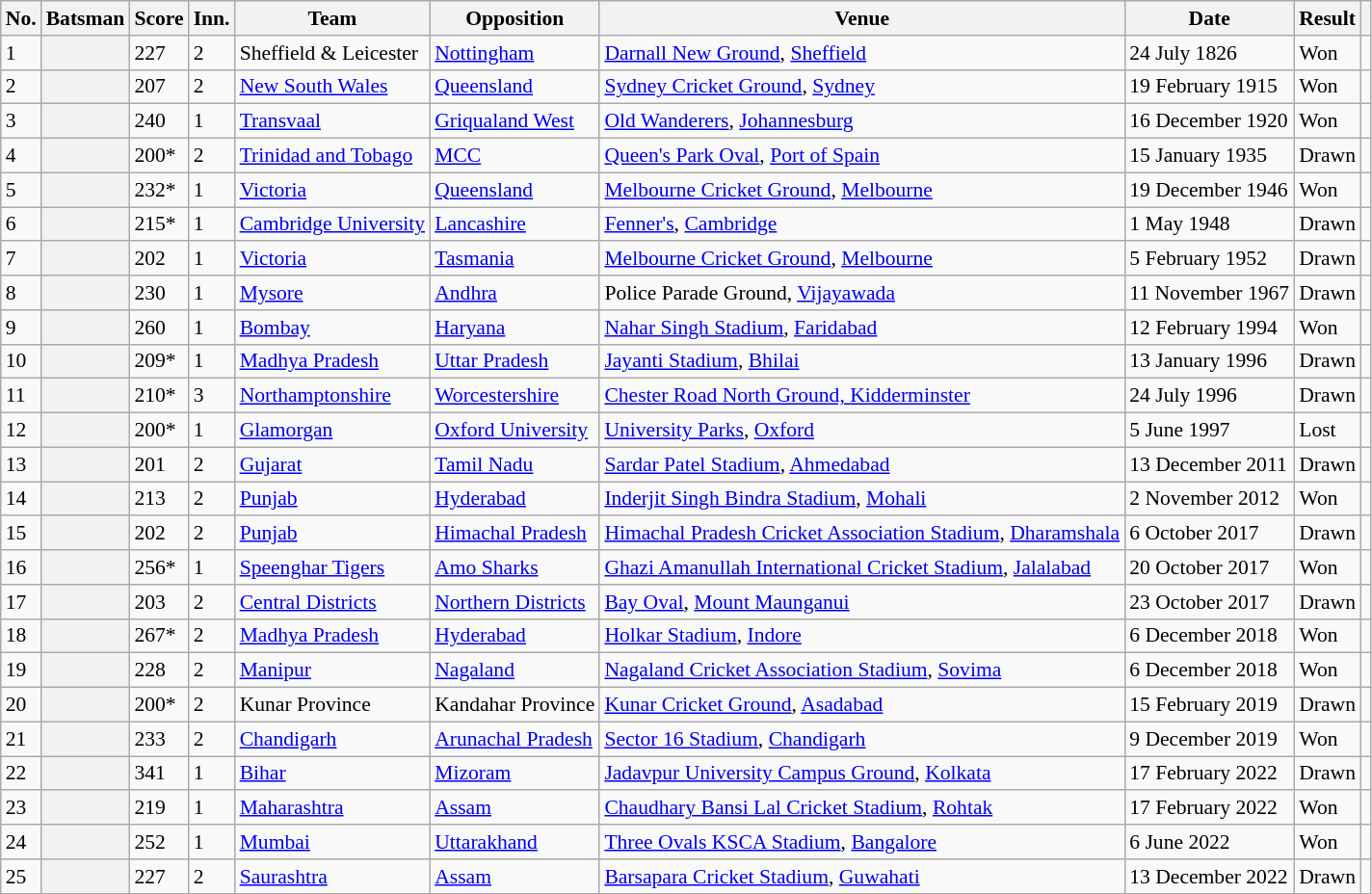<table class="wikitable sortable plainrowheaders" style="font-size:90%;">
<tr>
<th>No.</th>
<th>Batsman</th>
<th>Score</th>
<th>Inn.</th>
<th>Team</th>
<th>Opposition</th>
<th>Venue</th>
<th>Date</th>
<th>Result</th>
<th class="unsortable"></th>
</tr>
<tr>
<td>1</td>
<th scope="row"></th>
<td>227</td>
<td>2</td>
<td>Sheffield & Leicester</td>
<td><a href='#'>Nottingham</a></td>
<td><a href='#'>Darnall New Ground</a>, <a href='#'>Sheffield</a></td>
<td>24 July 1826</td>
<td>Won</td>
<td></td>
</tr>
<tr>
<td>2</td>
<th scope="row"></th>
<td>207</td>
<td>2</td>
<td><a href='#'>New South Wales</a></td>
<td><a href='#'>Queensland</a></td>
<td><a href='#'>Sydney Cricket Ground</a>, <a href='#'>Sydney</a></td>
<td>19 February 1915</td>
<td>Won</td>
<td></td>
</tr>
<tr>
<td>3</td>
<th scope="row"></th>
<td>240</td>
<td>1</td>
<td><a href='#'>Transvaal</a></td>
<td><a href='#'>Griqualand West</a></td>
<td><a href='#'>Old Wanderers</a>, <a href='#'>Johannesburg</a></td>
<td>16 December 1920</td>
<td>Won</td>
<td></td>
</tr>
<tr>
<td>4</td>
<th scope="row"></th>
<td>200*</td>
<td>2</td>
<td><a href='#'>Trinidad and Tobago</a></td>
<td><a href='#'>MCC</a></td>
<td><a href='#'>Queen's Park Oval</a>, <a href='#'>Port of Spain</a></td>
<td>15 January 1935</td>
<td>Drawn</td>
<td></td>
</tr>
<tr>
<td>5</td>
<th scope="row"></th>
<td>232*</td>
<td>1</td>
<td><a href='#'>Victoria</a></td>
<td><a href='#'>Queensland</a></td>
<td><a href='#'>Melbourne Cricket Ground</a>, <a href='#'>Melbourne</a></td>
<td>19 December 1946</td>
<td>Won</td>
<td></td>
</tr>
<tr>
<td>6</td>
<th scope="row"></th>
<td>215*</td>
<td>1</td>
<td><a href='#'>Cambridge University</a></td>
<td><a href='#'>Lancashire</a></td>
<td><a href='#'>Fenner's</a>, <a href='#'>Cambridge</a></td>
<td>1 May 1948</td>
<td>Drawn</td>
<td></td>
</tr>
<tr>
<td>7</td>
<th scope="row"></th>
<td>202</td>
<td>1</td>
<td><a href='#'>Victoria</a></td>
<td><a href='#'>Tasmania</a></td>
<td><a href='#'>Melbourne Cricket Ground</a>, <a href='#'>Melbourne</a></td>
<td>5 February 1952</td>
<td>Drawn</td>
<td></td>
</tr>
<tr>
<td>8</td>
<th scope="row"></th>
<td>230</td>
<td>1</td>
<td><a href='#'>Mysore</a></td>
<td><a href='#'>Andhra</a></td>
<td>Police Parade Ground, <a href='#'>Vijayawada</a></td>
<td>11 November 1967</td>
<td>Drawn</td>
<td></td>
</tr>
<tr>
<td>9</td>
<th scope="row"></th>
<td>260</td>
<td>1</td>
<td><a href='#'>Bombay</a></td>
<td><a href='#'>Haryana</a></td>
<td><a href='#'>Nahar Singh Stadium</a>, <a href='#'>Faridabad</a></td>
<td>12 February 1994</td>
<td>Won</td>
<td></td>
</tr>
<tr>
<td>10</td>
<th scope="row"></th>
<td>209*</td>
<td>1</td>
<td><a href='#'>Madhya Pradesh</a></td>
<td><a href='#'>Uttar Pradesh</a></td>
<td><a href='#'>Jayanti Stadium</a>, <a href='#'>Bhilai</a></td>
<td>13 January 1996</td>
<td>Drawn</td>
<td></td>
</tr>
<tr>
<td>11</td>
<th scope="row"></th>
<td>210*</td>
<td>3</td>
<td><a href='#'>Northamptonshire</a></td>
<td><a href='#'>Worcestershire</a></td>
<td><a href='#'>Chester Road North Ground, Kidderminster</a></td>
<td>24 July 1996</td>
<td>Drawn</td>
<td></td>
</tr>
<tr>
<td>12</td>
<th scope="row"></th>
<td>200*</td>
<td>1</td>
<td><a href='#'>Glamorgan</a></td>
<td><a href='#'>Oxford University</a></td>
<td><a href='#'>University Parks</a>, <a href='#'>Oxford</a></td>
<td>5 June 1997</td>
<td>Lost</td>
<td></td>
</tr>
<tr>
<td>13</td>
<th scope="row"></th>
<td>201</td>
<td>2</td>
<td><a href='#'>Gujarat</a></td>
<td><a href='#'>Tamil Nadu</a></td>
<td><a href='#'>Sardar Patel Stadium</a>, <a href='#'>Ahmedabad</a></td>
<td>13 December 2011</td>
<td>Drawn</td>
<td></td>
</tr>
<tr>
<td>14</td>
<th scope="row"></th>
<td>213</td>
<td>2</td>
<td><a href='#'>Punjab</a></td>
<td><a href='#'>Hyderabad</a></td>
<td><a href='#'>Inderjit Singh Bindra Stadium</a>, <a href='#'>Mohali</a></td>
<td>2 November 2012</td>
<td>Won</td>
<td></td>
</tr>
<tr>
<td>15</td>
<th scope="row"></th>
<td>202</td>
<td>2</td>
<td><a href='#'>Punjab</a></td>
<td><a href='#'>Himachal Pradesh</a></td>
<td><a href='#'>Himachal Pradesh Cricket Association Stadium</a>, <a href='#'>Dharamshala</a></td>
<td>6 October 2017</td>
<td>Drawn</td>
<td></td>
</tr>
<tr>
<td>16</td>
<th scope="row"></th>
<td>256*</td>
<td>1</td>
<td><a href='#'>Speenghar Tigers</a></td>
<td><a href='#'>Amo Sharks</a></td>
<td><a href='#'>Ghazi Amanullah International Cricket Stadium</a>, <a href='#'>Jalalabad</a></td>
<td>20 October 2017</td>
<td>Won</td>
<td></td>
</tr>
<tr>
<td>17</td>
<th scope="row"></th>
<td>203</td>
<td>2</td>
<td><a href='#'>Central Districts</a></td>
<td><a href='#'>Northern Districts</a></td>
<td><a href='#'>Bay Oval</a>, <a href='#'>Mount Maunganui</a></td>
<td>23 October 2017</td>
<td>Drawn</td>
<td></td>
</tr>
<tr>
<td>18</td>
<th scope="row"></th>
<td>267*</td>
<td>2</td>
<td><a href='#'>Madhya Pradesh</a></td>
<td><a href='#'>Hyderabad</a></td>
<td><a href='#'>Holkar Stadium</a>, <a href='#'>Indore</a></td>
<td>6 December 2018</td>
<td>Won</td>
<td></td>
</tr>
<tr>
<td>19</td>
<th scope="row"></th>
<td>228</td>
<td>2</td>
<td><a href='#'>Manipur</a></td>
<td><a href='#'>Nagaland</a></td>
<td><a href='#'>Nagaland Cricket Association Stadium</a>, <a href='#'>Sovima</a></td>
<td>6 December 2018</td>
<td>Won</td>
<td></td>
</tr>
<tr>
<td>20</td>
<th scope="row"></th>
<td>200*</td>
<td>2</td>
<td>Kunar Province</td>
<td>Kandahar Province</td>
<td><a href='#'>Kunar Cricket Ground</a>, <a href='#'>Asadabad</a></td>
<td>15 February 2019</td>
<td>Drawn</td>
<td></td>
</tr>
<tr>
<td>21</td>
<th scope="row"></th>
<td>233</td>
<td>2</td>
<td><a href='#'>Chandigarh</a></td>
<td><a href='#'>Arunachal Pradesh</a></td>
<td><a href='#'>Sector 16 Stadium</a>, <a href='#'>Chandigarh</a></td>
<td>9 December 2019</td>
<td>Won</td>
<td></td>
</tr>
<tr>
<td>22</td>
<th scope="row"></th>
<td>341</td>
<td>1</td>
<td><a href='#'>Bihar</a></td>
<td><a href='#'>Mizoram</a></td>
<td><a href='#'>Jadavpur University Campus Ground</a>, <a href='#'>Kolkata</a></td>
<td>17 February 2022</td>
<td>Drawn</td>
<td></td>
</tr>
<tr>
<td>23</td>
<th scope="row"></th>
<td>219</td>
<td>1</td>
<td><a href='#'>Maharashtra</a></td>
<td><a href='#'>Assam</a></td>
<td><a href='#'>Chaudhary Bansi Lal Cricket Stadium</a>, <a href='#'>Rohtak</a></td>
<td>17 February 2022</td>
<td>Won</td>
<td></td>
</tr>
<tr>
<td>24</td>
<th scope="row"></th>
<td>252</td>
<td>1</td>
<td><a href='#'>Mumbai</a></td>
<td><a href='#'>Uttarakhand</a></td>
<td><a href='#'>Three Ovals KSCA Stadium</a>, <a href='#'>Bangalore</a></td>
<td>6 June 2022</td>
<td>Won</td>
<td></td>
</tr>
<tr>
<td>25</td>
<th scope="row"></th>
<td>227</td>
<td>2</td>
<td><a href='#'>Saurashtra</a></td>
<td><a href='#'>Assam</a></td>
<td><a href='#'>Barsapara Cricket Stadium</a>, <a href='#'>Guwahati</a></td>
<td>13 December 2022</td>
<td>Drawn</td>
<td></td>
</tr>
</table>
